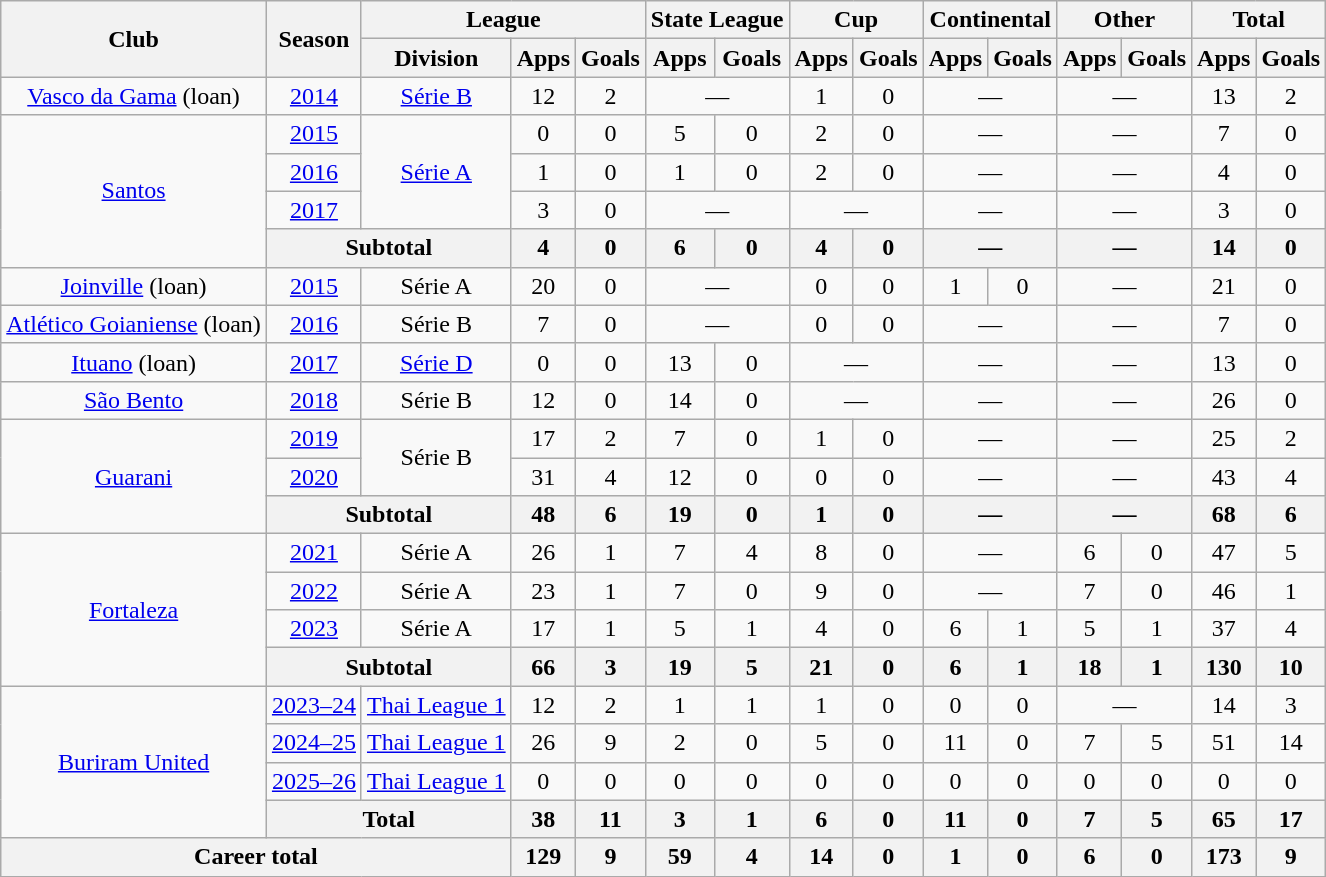<table class="wikitable" style="text-align: center;">
<tr>
<th rowspan="2">Club</th>
<th rowspan="2">Season</th>
<th colspan="3">League</th>
<th colspan="2">State League</th>
<th colspan="2">Cup</th>
<th colspan="2">Continental</th>
<th colspan="2">Other</th>
<th colspan="2">Total</th>
</tr>
<tr>
<th>Division</th>
<th>Apps</th>
<th>Goals</th>
<th>Apps</th>
<th>Goals</th>
<th>Apps</th>
<th>Goals</th>
<th>Apps</th>
<th>Goals</th>
<th>Apps</th>
<th>Goals</th>
<th>Apps</th>
<th>Goals</th>
</tr>
<tr>
<td valign="center"><a href='#'>Vasco da Gama</a> (loan)</td>
<td><a href='#'>2014</a></td>
<td><a href='#'>Série B</a></td>
<td>12</td>
<td>2</td>
<td colspan="2">—</td>
<td>1</td>
<td>0</td>
<td colspan="2">—</td>
<td colspan="2">—</td>
<td>13</td>
<td>2</td>
</tr>
<tr>
<td rowspan="4" valign="center"><a href='#'>Santos</a></td>
<td><a href='#'>2015</a></td>
<td rowspan="3"><a href='#'>Série A</a></td>
<td>0</td>
<td>0</td>
<td>5</td>
<td>0</td>
<td>2</td>
<td>0</td>
<td colspan="2">—</td>
<td colspan="2">—</td>
<td>7</td>
<td>0</td>
</tr>
<tr>
<td><a href='#'>2016</a></td>
<td>1</td>
<td>0</td>
<td>1</td>
<td>0</td>
<td>2</td>
<td>0</td>
<td colspan="2">—</td>
<td colspan="2">—</td>
<td>4</td>
<td>0</td>
</tr>
<tr>
<td><a href='#'>2017</a></td>
<td>3</td>
<td>0</td>
<td colspan="2">—</td>
<td colspan="2">—</td>
<td colspan="2">—</td>
<td colspan="2">—</td>
<td>3</td>
<td>0</td>
</tr>
<tr>
<th colspan="2">Subtotal</th>
<th>4</th>
<th>0</th>
<th>6</th>
<th>0</th>
<th>4</th>
<th>0</th>
<th colspan="2">—</th>
<th colspan="2">—</th>
<th>14</th>
<th>0</th>
</tr>
<tr>
<td valign="center"><a href='#'>Joinville</a> (loan)</td>
<td><a href='#'>2015</a></td>
<td>Série A</td>
<td>20</td>
<td>0</td>
<td colspan="2">—</td>
<td>0</td>
<td>0</td>
<td>1</td>
<td>0</td>
<td colspan="2">—</td>
<td>21</td>
<td>0</td>
</tr>
<tr>
<td valign="center"><a href='#'>Atlético Goianiense</a> (loan)</td>
<td><a href='#'>2016</a></td>
<td>Série B</td>
<td>7</td>
<td>0</td>
<td colspan="2">—</td>
<td>0</td>
<td>0</td>
<td colspan="2">—</td>
<td colspan="2">—</td>
<td>7</td>
<td>0</td>
</tr>
<tr>
<td valign="center"><a href='#'>Ituano</a> (loan)</td>
<td><a href='#'>2017</a></td>
<td><a href='#'>Série D</a></td>
<td>0</td>
<td>0</td>
<td>13</td>
<td>0</td>
<td colspan="2">—</td>
<td colspan="2">—</td>
<td colspan="2">—</td>
<td>13</td>
<td>0</td>
</tr>
<tr>
<td valign="center"><a href='#'>São Bento</a></td>
<td><a href='#'>2018</a></td>
<td>Série B</td>
<td>12</td>
<td>0</td>
<td>14</td>
<td>0</td>
<td colspan="2">—</td>
<td colspan="2">—</td>
<td colspan="2">—</td>
<td>26</td>
<td>0</td>
</tr>
<tr>
<td rowspan="3" valign="center"><a href='#'>Guarani</a></td>
<td><a href='#'>2019</a></td>
<td rowspan="2">Série B</td>
<td>17</td>
<td>2</td>
<td>7</td>
<td>0</td>
<td>1</td>
<td>0</td>
<td colspan="2">—</td>
<td colspan="2">—</td>
<td>25</td>
<td>2</td>
</tr>
<tr>
<td><a href='#'>2020</a></td>
<td>31</td>
<td>4</td>
<td>12</td>
<td>0</td>
<td>0</td>
<td>0</td>
<td colspan="2">—</td>
<td colspan="2">—</td>
<td>43</td>
<td>4</td>
</tr>
<tr>
<th colspan="2">Subtotal</th>
<th>48</th>
<th>6</th>
<th>19</th>
<th>0</th>
<th>1</th>
<th>0</th>
<th colspan="2">—</th>
<th colspan="2">—</th>
<th>68</th>
<th>6</th>
</tr>
<tr>
<td rowspan="4" valign="center"><a href='#'>Fortaleza</a></td>
<td><a href='#'>2021</a></td>
<td>Série A</td>
<td>26</td>
<td>1</td>
<td>7</td>
<td>4</td>
<td>8</td>
<td>0</td>
<td colspan="2">—</td>
<td>6</td>
<td>0</td>
<td>47</td>
<td>5</td>
</tr>
<tr>
<td><a href='#'>2022</a></td>
<td>Série A</td>
<td>23</td>
<td>1</td>
<td>7</td>
<td>0</td>
<td>9</td>
<td>0</td>
<td colspan="2">—</td>
<td>7</td>
<td>0</td>
<td>46</td>
<td>1</td>
</tr>
<tr>
<td><a href='#'>2023</a></td>
<td>Série A</td>
<td>17</td>
<td>1</td>
<td>5</td>
<td>1</td>
<td>4</td>
<td>0</td>
<td>6</td>
<td>1</td>
<td>5</td>
<td>1</td>
<td>37</td>
<td>4</td>
</tr>
<tr>
<th colspan="2">Subtotal</th>
<th>66</th>
<th>3</th>
<th>19</th>
<th>5</th>
<th>21</th>
<th>0</th>
<th>6</th>
<th>1</th>
<th>18</th>
<th>1</th>
<th>130</th>
<th>10</th>
</tr>
<tr>
<td rowspan="4"><a href='#'>Buriram United</a></td>
<td><a href='#'>2023–24</a></td>
<td><a href='#'>Thai League 1</a></td>
<td>12</td>
<td>2</td>
<td>1</td>
<td>1</td>
<td>1</td>
<td>0</td>
<td>0</td>
<td>0</td>
<td colspan='2'>—</td>
<td>14</td>
<td>3</td>
</tr>
<tr>
<td><a href='#'>2024–25</a></td>
<td><a href='#'>Thai League 1</a></td>
<td>26</td>
<td>9</td>
<td>2</td>
<td>0</td>
<td>5</td>
<td>0</td>
<td>11</td>
<td>0</td>
<td>7 </td>
<td>5</td>
<td>51</td>
<td>14</td>
</tr>
<tr>
<td><a href='#'>2025–26</a></td>
<td><a href='#'>Thai League 1</a></td>
<td>0</td>
<td>0</td>
<td>0</td>
<td>0</td>
<td>0</td>
<td>0</td>
<td>0</td>
<td>0</td>
<td>0</td>
<td>0</td>
<td>0</td>
<td>0</td>
</tr>
<tr>
<th colspan=2>Total</th>
<th>38</th>
<th>11</th>
<th>3</th>
<th>1</th>
<th>6</th>
<th>0</th>
<th>11</th>
<th>0</th>
<th>7</th>
<th>5</th>
<th>65</th>
<th>17</th>
</tr>
<tr>
<th colspan="3"><strong>Career total</strong></th>
<th>129</th>
<th>9</th>
<th>59</th>
<th>4</th>
<th>14</th>
<th>0</th>
<th>1</th>
<th>0</th>
<th>6</th>
<th>0</th>
<th>173</th>
<th>9</th>
</tr>
</table>
